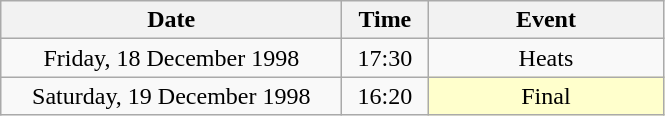<table class = "wikitable" style="text-align:center;">
<tr>
<th width=220>Date</th>
<th width=50>Time</th>
<th width=150>Event</th>
</tr>
<tr>
<td>Friday, 18 December 1998</td>
<td>17:30</td>
<td>Heats</td>
</tr>
<tr>
<td>Saturday, 19 December 1998</td>
<td>16:20</td>
<td bgcolor=ffffcc>Final</td>
</tr>
</table>
